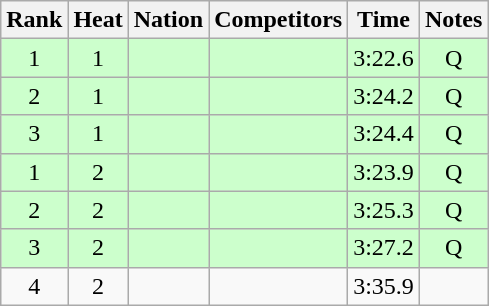<table class="wikitable sortable" style="text-align:center">
<tr>
<th>Rank</th>
<th>Heat</th>
<th>Nation</th>
<th>Competitors</th>
<th>Time</th>
<th>Notes</th>
</tr>
<tr bgcolor=ccffcc>
<td>1</td>
<td>1</td>
<td align=left></td>
<td align=left></td>
<td>3:22.6</td>
<td>Q</td>
</tr>
<tr bgcolor=ccffcc>
<td>2</td>
<td>1</td>
<td align=left></td>
<td align=left></td>
<td>3:24.2</td>
<td>Q</td>
</tr>
<tr bgcolor=ccffcc>
<td>3</td>
<td>1</td>
<td align=left></td>
<td align=left></td>
<td>3:24.4</td>
<td>Q</td>
</tr>
<tr bgcolor=ccffcc>
<td>1</td>
<td>2</td>
<td align=left></td>
<td align=left></td>
<td>3:23.9</td>
<td>Q</td>
</tr>
<tr bgcolor=ccffcc>
<td>2</td>
<td>2</td>
<td align=left></td>
<td align=left></td>
<td>3:25.3</td>
<td>Q</td>
</tr>
<tr bgcolor=ccffcc>
<td>3</td>
<td>2</td>
<td align=left></td>
<td align=left></td>
<td>3:27.2</td>
<td>Q</td>
</tr>
<tr>
<td>4</td>
<td>2</td>
<td align=left></td>
<td align=left></td>
<td>3:35.9</td>
<td></td>
</tr>
</table>
